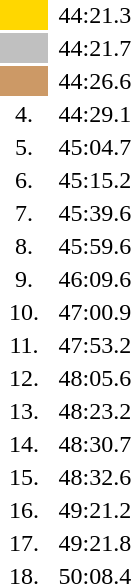<table style="text-align:center">
<tr>
<td width=30 bgcolor=gold></td>
<td align=left></td>
<td>44:21.3</td>
</tr>
<tr>
<td bgcolor=silver></td>
<td align=left></td>
<td>44:21.7</td>
</tr>
<tr>
<td bgcolor=cc9966></td>
<td align=left></td>
<td>44:26.6</td>
</tr>
<tr>
<td>4.</td>
<td align=left></td>
<td>44:29.1</td>
</tr>
<tr>
<td>5.</td>
<td align=left></td>
<td>45:04.7</td>
</tr>
<tr>
<td>6.</td>
<td align=left></td>
<td>45:15.2</td>
</tr>
<tr>
<td>7.</td>
<td align=left></td>
<td>45:39.6</td>
</tr>
<tr>
<td>8.</td>
<td align=left></td>
<td>45:59.6</td>
</tr>
<tr>
<td>9.</td>
<td align=left></td>
<td>46:09.6</td>
</tr>
<tr>
<td>10.</td>
<td align=left></td>
<td>47:00.9</td>
</tr>
<tr>
<td>11.</td>
<td align=left></td>
<td>47:53.2</td>
</tr>
<tr>
<td>12.</td>
<td align=left></td>
<td>48:05.6</td>
</tr>
<tr>
<td>13.</td>
<td align=left></td>
<td>48:23.2</td>
</tr>
<tr>
<td>14.</td>
<td align=left></td>
<td>48:30.7</td>
</tr>
<tr>
<td>15.</td>
<td align=left></td>
<td>48:32.6</td>
</tr>
<tr>
<td>16.</td>
<td align=left></td>
<td>49:21.2</td>
</tr>
<tr>
<td>17.</td>
<td align=left></td>
<td>49:21.8</td>
</tr>
<tr>
<td>18.</td>
<td align=left></td>
<td>50:08.4</td>
</tr>
</table>
